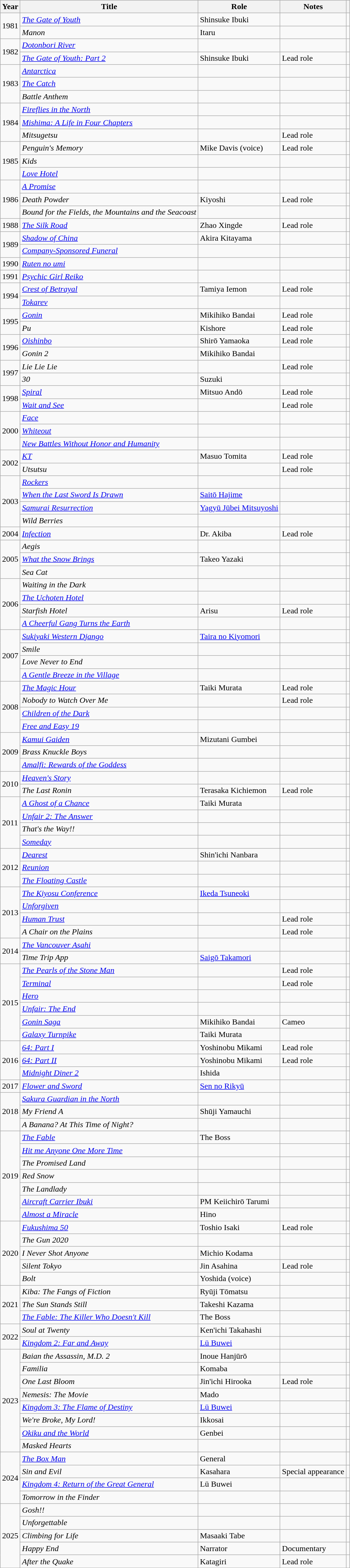<table class="wikitable sortable">
<tr>
<th>Year</th>
<th>Title</th>
<th>Role</th>
<th class="unsortable">Notes</th>
<th class="unsortable"></th>
</tr>
<tr>
<td rowspan=2>1981</td>
<td><em><a href='#'>The Gate of Youth</a></em></td>
<td>Shinsuke Ibuki</td>
<td></td>
<td></td>
</tr>
<tr>
<td><em>Manon</em></td>
<td>Itaru</td>
<td></td>
<td></td>
</tr>
<tr>
<td rowspan=2>1982</td>
<td><em><a href='#'>Dotonbori River</a></em></td>
<td></td>
<td></td>
<td></td>
</tr>
<tr>
<td><em><a href='#'>The Gate of Youth: Part 2</a></em></td>
<td>Shinsuke Ibuki</td>
<td>Lead role</td>
<td></td>
</tr>
<tr>
<td rowspan=3>1983</td>
<td><em><a href='#'>Antarctica</a></em></td>
<td></td>
<td></td>
<td></td>
</tr>
<tr>
<td><em><a href='#'>The Catch</a></em></td>
<td></td>
<td></td>
<td></td>
</tr>
<tr>
<td><em>Battle Anthem</em></td>
<td></td>
<td></td>
<td></td>
</tr>
<tr>
<td rowspan=3>1984</td>
<td><em><a href='#'>Fireflies in the North</a></em></td>
<td></td>
<td></td>
<td></td>
</tr>
<tr>
<td><em><a href='#'>Mishima: A Life in Four Chapters</a></em></td>
<td></td>
<td></td>
<td></td>
</tr>
<tr>
<td><em>Mitsugetsu</em></td>
<td></td>
<td>Lead role</td>
<td></td>
</tr>
<tr>
<td rowspan=3>1985</td>
<td><em>Penguin's Memory</em></td>
<td>Mike Davis (voice)</td>
<td>Lead role</td>
<td></td>
</tr>
<tr>
<td><em>Kids</em></td>
<td></td>
<td></td>
<td></td>
</tr>
<tr>
<td><em><a href='#'>Love Hotel</a></em></td>
<td></td>
<td></td>
<td></td>
</tr>
<tr>
<td rowspan=3>1986</td>
<td><em><a href='#'>A Promise</a></em></td>
<td></td>
<td></td>
<td></td>
</tr>
<tr>
<td><em>Death Powder</em></td>
<td>Kiyoshi</td>
<td>Lead role</td>
<td></td>
</tr>
<tr>
<td><em>Bound for the Fields, the Mountains and the Seacoast</em></td>
<td></td>
<td></td>
<td></td>
</tr>
<tr>
<td>1988</td>
<td><em><a href='#'>The Silk Road</a></em></td>
<td>Zhao Xingde</td>
<td>Lead role</td>
<td></td>
</tr>
<tr>
<td rowspan=2>1989</td>
<td><em><a href='#'>Shadow of China</a></em></td>
<td>Akira Kitayama</td>
<td></td>
<td></td>
</tr>
<tr>
<td><em><a href='#'>Company-Sponsored Funeral</a></em></td>
<td></td>
<td></td>
<td></td>
</tr>
<tr>
<td>1990</td>
<td><em><a href='#'>Ruten no umi</a></em></td>
<td></td>
<td></td>
<td></td>
</tr>
<tr>
<td>1991</td>
<td><em><a href='#'>Psychic Girl Reiko</a></em></td>
<td></td>
<td></td>
<td></td>
</tr>
<tr>
<td rowspan=2>1994</td>
<td><em><a href='#'>Crest of Betrayal</a></em></td>
<td>Tamiya Iemon</td>
<td>Lead role</td>
<td></td>
</tr>
<tr>
<td><em><a href='#'>Tokarev</a></em></td>
<td></td>
<td></td>
<td></td>
</tr>
<tr>
<td rowspan=2>1995</td>
<td><em><a href='#'>Gonin</a></em></td>
<td>Mikihiko Bandai</td>
<td>Lead role</td>
<td></td>
</tr>
<tr>
<td><em>Pu</em></td>
<td>Kishore</td>
<td>Lead role</td>
<td></td>
</tr>
<tr>
<td rowspan=2>1996</td>
<td><em><a href='#'>Oishinbo</a></em></td>
<td>Shirō Yamaoka</td>
<td>Lead role</td>
<td></td>
</tr>
<tr>
<td><em>Gonin 2</em></td>
<td>Mikihiko Bandai</td>
<td></td>
<td></td>
</tr>
<tr>
<td rowspan=2>1997</td>
<td><em>Lie Lie Lie</em></td>
<td></td>
<td>Lead role</td>
<td></td>
</tr>
<tr>
<td><em>30</em></td>
<td>Suzuki</td>
<td></td>
<td></td>
</tr>
<tr>
<td rowspan=2>1998</td>
<td><em><a href='#'>Spiral</a></em></td>
<td>Mitsuo Andō</td>
<td>Lead role</td>
<td></td>
</tr>
<tr>
<td><em><a href='#'>Wait and See</a></em></td>
<td></td>
<td>Lead role</td>
<td></td>
</tr>
<tr>
<td rowspan=3>2000</td>
<td><em><a href='#'>Face</a></em></td>
<td></td>
<td></td>
<td></td>
</tr>
<tr>
<td><em><a href='#'>Whiteout</a></em></td>
<td></td>
<td></td>
<td></td>
</tr>
<tr>
<td><em><a href='#'>New Battles Without Honor and Humanity</a></em></td>
<td></td>
<td></td>
<td></td>
</tr>
<tr>
<td rowspan=2>2002</td>
<td><em><a href='#'>KT</a></em></td>
<td>Masuo Tomita</td>
<td>Lead role</td>
<td></td>
</tr>
<tr>
<td><em>Utsutsu</em></td>
<td></td>
<td>Lead role</td>
<td></td>
</tr>
<tr>
<td rowspan=4>2003</td>
<td><em><a href='#'>Rockers</a></em></td>
<td></td>
<td></td>
<td></td>
</tr>
<tr>
<td><em><a href='#'>When the Last Sword Is Drawn</a></em></td>
<td><a href='#'>Saitō Hajime</a></td>
<td></td>
<td></td>
</tr>
<tr>
<td><em><a href='#'>Samurai Resurrection</a></em></td>
<td><a href='#'>Yagyū Jūbei Mitsuyoshi</a></td>
<td></td>
<td></td>
</tr>
<tr>
<td><em>Wild Berries</em></td>
<td></td>
<td></td>
<td></td>
</tr>
<tr>
<td>2004</td>
<td><em><a href='#'>Infection</a></em></td>
<td>Dr. Akiba</td>
<td>Lead role</td>
<td></td>
</tr>
<tr>
<td rowspan=3>2005</td>
<td><em>Aegis</em></td>
<td></td>
<td></td>
<td></td>
</tr>
<tr>
<td><em><a href='#'>What the Snow Brings</a></em></td>
<td>Takeo Yazaki</td>
<td></td>
<td></td>
</tr>
<tr>
<td><em>Sea Cat</em></td>
<td></td>
<td></td>
<td></td>
</tr>
<tr>
<td rowspan=4>2006</td>
<td><em>Waiting in the Dark</em></td>
<td></td>
<td></td>
<td></td>
</tr>
<tr>
<td><em><a href='#'>The Uchoten Hotel</a></em></td>
<td></td>
<td></td>
<td></td>
</tr>
<tr>
<td><em>Starfish Hotel</em></td>
<td>Arisu</td>
<td>Lead role</td>
<td></td>
</tr>
<tr>
<td><em><a href='#'>A Cheerful Gang Turns the Earth</a></em></td>
<td></td>
<td></td>
<td></td>
</tr>
<tr>
<td rowspan=4>2007</td>
<td><em><a href='#'>Sukiyaki Western Django</a></em></td>
<td><a href='#'>Taira no Kiyomori</a></td>
<td></td>
<td></td>
</tr>
<tr>
<td><em>Smile</em></td>
<td></td>
<td></td>
<td></td>
</tr>
<tr>
<td><em>Love Never to End</em></td>
<td></td>
<td></td>
<td></td>
</tr>
<tr>
<td><em><a href='#'>A Gentle Breeze in the Village</a></em></td>
<td></td>
<td></td>
<td></td>
</tr>
<tr>
<td rowspan=4>2008</td>
<td><em><a href='#'>The Magic Hour</a></em></td>
<td>Taiki Murata</td>
<td>Lead role</td>
<td></td>
</tr>
<tr>
<td><em>Nobody to Watch Over Me</em></td>
<td></td>
<td>Lead role</td>
<td></td>
</tr>
<tr>
<td><em><a href='#'>Children of the Dark</a></em></td>
<td></td>
<td></td>
<td></td>
</tr>
<tr>
<td><em><a href='#'>Free and Easy 19</a></em></td>
<td></td>
<td></td>
<td></td>
</tr>
<tr>
<td rowspan=3>2009</td>
<td><em><a href='#'>Kamui Gaiden</a></em></td>
<td>Mizutani Gumbei</td>
<td></td>
<td></td>
</tr>
<tr>
<td><em>Brass Knuckle Boys</em></td>
<td></td>
<td></td>
<td></td>
</tr>
<tr>
<td><em><a href='#'>Amalfi: Rewards of the Goddess</a></em></td>
<td></td>
<td></td>
<td></td>
</tr>
<tr>
<td rowspan=2>2010</td>
<td><em><a href='#'>Heaven's Story</a></em></td>
<td></td>
<td></td>
<td></td>
</tr>
<tr>
<td><em>The Last Ronin</em></td>
<td>Terasaka Kichiemon</td>
<td>Lead role</td>
<td></td>
</tr>
<tr>
<td rowspan=4>2011</td>
<td><em><a href='#'>A Ghost of a Chance</a></em></td>
<td>Taiki Murata</td>
<td></td>
<td></td>
</tr>
<tr>
<td><em><a href='#'>Unfair 2: The Answer</a></em></td>
<td></td>
<td></td>
<td></td>
</tr>
<tr>
<td><em>That's the Way!!</em></td>
<td></td>
<td></td>
<td></td>
</tr>
<tr>
<td><em><a href='#'>Someday</a></em></td>
<td></td>
<td></td>
<td></td>
</tr>
<tr>
<td rowspan=3>2012</td>
<td><em><a href='#'>Dearest</a></em></td>
<td>Shin'ichi Nanbara</td>
<td></td>
<td></td>
</tr>
<tr>
<td><em><a href='#'>Reunion</a></em></td>
<td></td>
<td></td>
<td></td>
</tr>
<tr>
<td><em><a href='#'>The Floating Castle</a></em></td>
<td></td>
<td></td>
<td></td>
</tr>
<tr>
<td rowspan=4>2013</td>
<td><em><a href='#'>The Kiyosu Conference</a></em></td>
<td><a href='#'>Ikeda Tsuneoki</a></td>
<td></td>
<td></td>
</tr>
<tr>
<td><em><a href='#'>Unforgiven</a></em></td>
<td></td>
<td></td>
<td></td>
</tr>
<tr>
<td><em><a href='#'>Human Trust</a></em></td>
<td></td>
<td>Lead role</td>
<td></td>
</tr>
<tr>
<td><em>A Chair on the Plains</em></td>
<td></td>
<td>Lead role</td>
<td></td>
</tr>
<tr>
<td rowspan=2>2014</td>
<td><em><a href='#'>The Vancouver Asahi</a></em></td>
<td></td>
<td></td>
<td></td>
</tr>
<tr>
<td><em>Time Trip App</em></td>
<td><a href='#'>Saigō Takamori</a></td>
<td></td>
<td></td>
</tr>
<tr>
<td rowspan=6>2015</td>
<td><em><a href='#'>The Pearls of the Stone Man</a></em></td>
<td></td>
<td>Lead role</td>
<td></td>
</tr>
<tr>
<td><em><a href='#'>Terminal</a></em></td>
<td></td>
<td>Lead role</td>
<td></td>
</tr>
<tr>
<td><em><a href='#'>Hero</a></em></td>
<td></td>
<td></td>
<td></td>
</tr>
<tr>
<td><em><a href='#'>Unfair: The End</a></em></td>
<td></td>
<td></td>
<td></td>
</tr>
<tr>
<td><em><a href='#'>Gonin Saga</a></em></td>
<td>Mikihiko Bandai</td>
<td>Cameo</td>
<td></td>
</tr>
<tr>
<td><em><a href='#'>Galaxy Turnpike</a></em></td>
<td>Taiki Murata</td>
<td></td>
<td></td>
</tr>
<tr>
<td rowspan=3>2016</td>
<td><em><a href='#'>64: Part I</a></em></td>
<td>Yoshinobu Mikami</td>
<td>Lead role</td>
<td></td>
</tr>
<tr>
<td><em><a href='#'>64: Part II</a></em></td>
<td>Yoshinobu Mikami</td>
<td>Lead role</td>
<td></td>
</tr>
<tr>
<td><em><a href='#'>Midnight Diner 2</a></em></td>
<td>Ishida</td>
<td></td>
<td></td>
</tr>
<tr>
<td>2017</td>
<td><em><a href='#'>Flower and Sword</a></em></td>
<td><a href='#'>Sen no Rikyū</a></td>
<td></td>
<td></td>
</tr>
<tr>
<td rowspan=3>2018</td>
<td><em><a href='#'>Sakura Guardian in the North</a></em></td>
<td></td>
<td></td>
<td></td>
</tr>
<tr>
<td><em>My Friend A</em></td>
<td>Shūji Yamauchi</td>
<td></td>
<td></td>
</tr>
<tr>
<td><em>A Banana? At This Time of Night?</em></td>
<td></td>
<td></td>
<td></td>
</tr>
<tr>
<td rowspan=7>2019</td>
<td><em><a href='#'>The Fable</a></em></td>
<td>The Boss</td>
<td></td>
<td></td>
</tr>
<tr>
<td><em><a href='#'>Hit me Anyone One More Time</a></em></td>
<td></td>
<td></td>
<td></td>
</tr>
<tr>
<td><em>The Promised Land</em></td>
<td></td>
<td></td>
<td></td>
</tr>
<tr>
<td><em>Red Snow</em></td>
<td></td>
<td></td>
<td></td>
</tr>
<tr>
<td><em>The Landlady</em></td>
<td></td>
<td></td>
<td></td>
</tr>
<tr>
<td><em><a href='#'>Aircraft Carrier Ibuki</a></em></td>
<td>PM Keiichirō Tarumi</td>
<td></td>
<td></td>
</tr>
<tr>
<td><em><a href='#'>Almost a Miracle</a></em></td>
<td>Hino</td>
<td></td>
<td></td>
</tr>
<tr>
<td rowspan=5>2020</td>
<td><em><a href='#'>Fukushima 50</a></em></td>
<td>Toshio Isaki</td>
<td>Lead role</td>
<td></td>
</tr>
<tr>
<td><em>The Gun 2020</em></td>
<td></td>
<td></td>
<td></td>
</tr>
<tr>
<td><em>I Never Shot Anyone</em></td>
<td>Michio Kodama</td>
<td></td>
<td></td>
</tr>
<tr>
<td><em>Silent Tokyo</em></td>
<td>Jin Asahina</td>
<td>Lead role</td>
<td></td>
</tr>
<tr>
<td><em>Bolt</em></td>
<td>Yoshida (voice)</td>
<td></td>
<td></td>
</tr>
<tr>
<td rowspan=3>2021</td>
<td><em>Kiba: The Fangs of Fiction</em></td>
<td>Ryūji Tōmatsu</td>
<td></td>
<td></td>
</tr>
<tr>
<td><em>The Sun Stands Still</em></td>
<td>Takeshi Kazama</td>
<td></td>
<td></td>
</tr>
<tr>
<td><em><a href='#'>The Fable: The Killer Who Doesn't Kill</a></em></td>
<td>The Boss</td>
<td></td>
<td></td>
</tr>
<tr>
<td rowspan=2>2022</td>
<td><em>Soul at Twenty</em></td>
<td>Ken'ichi Takahashi</td>
<td></td>
<td></td>
</tr>
<tr>
<td><em><a href='#'>Kingdom 2: Far and Away</a></em></td>
<td><a href='#'>Lü Buwei</a></td>
<td></td>
<td></td>
</tr>
<tr>
<td rowspan=8>2023</td>
<td><em>Baian the Assassin, M.D. 2</em></td>
<td>Inoue Hanjūrō</td>
<td></td>
<td></td>
</tr>
<tr>
<td><em>Familia</em></td>
<td>Komaba</td>
<td></td>
<td></td>
</tr>
<tr>
<td><em>One Last Bloom</em></td>
<td>Jin'ichi Hirooka</td>
<td>Lead role</td>
<td></td>
</tr>
<tr>
<td><em>Nemesis: The Movie</em></td>
<td>Mado</td>
<td></td>
<td></td>
</tr>
<tr>
<td><em><a href='#'>Kingdom 3: The Flame of Destiny</a></em></td>
<td><a href='#'>Lü Buwei</a></td>
<td></td>
<td></td>
</tr>
<tr>
<td><em>We're Broke, My Lord!</em></td>
<td>Ikkosai</td>
<td></td>
<td></td>
</tr>
<tr>
<td><em><a href='#'>Okiku and the World</a></em></td>
<td>Genbei</td>
<td></td>
<td></td>
</tr>
<tr>
<td><em>Masked Hearts</em></td>
<td></td>
<td></td>
<td></td>
</tr>
<tr>
<td rowspan=4>2024</td>
<td><em><a href='#'>The Box Man</a></em></td>
<td>General</td>
<td></td>
<td></td>
</tr>
<tr>
<td><em>Sin and Evil</em></td>
<td>Kasahara</td>
<td>Special appearance</td>
<td></td>
</tr>
<tr>
<td><em><a href='#'>Kingdom 4: Return of the Great General</a></em></td>
<td>Lü Buwei</td>
<td></td>
<td></td>
</tr>
<tr>
<td><em>Tomorrow in the Finder</em></td>
<td></td>
<td></td>
<td></td>
</tr>
<tr>
<td rowspan=5>2025</td>
<td><em>Gosh!!</em></td>
<td></td>
<td></td>
<td></td>
</tr>
<tr>
<td><em>Unforgettable</em></td>
<td></td>
<td></td>
<td></td>
</tr>
<tr>
<td><em>Climbing for Life</em></td>
<td>Masaaki Tabe</td>
<td></td>
<td></td>
</tr>
<tr>
<td><em>Happy End</em></td>
<td>Narrator</td>
<td>Documentary</td>
<td></td>
</tr>
<tr>
<td><em>After the Quake</em></td>
<td>Katagiri</td>
<td>Lead role</td>
<td></td>
</tr>
<tr>
</tr>
</table>
